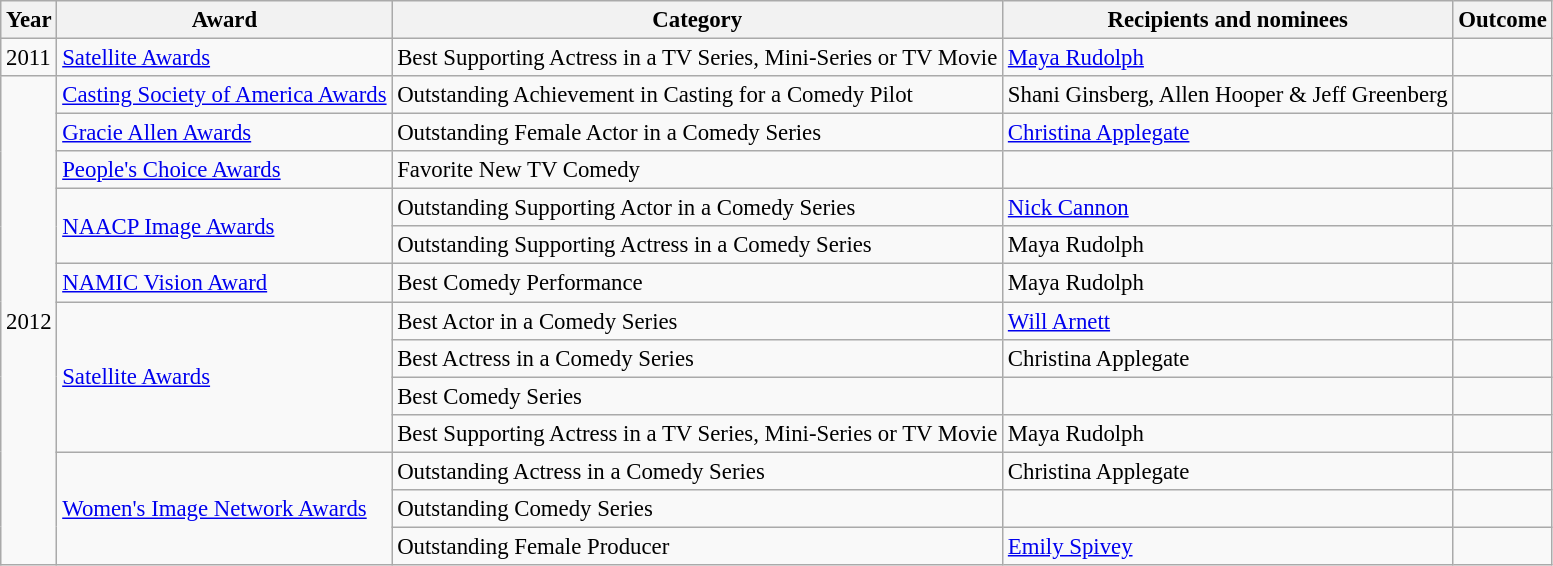<table class="wikitable" style="font-size: 95%;">
<tr style="text-align:center;">
<th>Year</th>
<th>Award</th>
<th>Category</th>
<th>Recipients and nominees</th>
<th>Outcome</th>
</tr>
<tr>
<td>2011</td>
<td><a href='#'>Satellite Awards</a></td>
<td>Best Supporting Actress in a TV Series, Mini-Series or TV Movie</td>
<td><a href='#'>Maya Rudolph</a></td>
<td></td>
</tr>
<tr>
<td rowspan="13">2012</td>
<td><a href='#'>Casting Society of America Awards</a></td>
<td>Outstanding Achievement in Casting for a Comedy Pilot</td>
<td>Shani Ginsberg, Allen Hooper & Jeff Greenberg</td>
<td></td>
</tr>
<tr>
<td><a href='#'>Gracie Allen Awards</a></td>
<td>Outstanding Female Actor in a Comedy Series</td>
<td><a href='#'>Christina Applegate</a></td>
<td></td>
</tr>
<tr>
<td><a href='#'>People's Choice Awards</a></td>
<td>Favorite New TV Comedy</td>
<td></td>
<td></td>
</tr>
<tr>
<td rowspan="2"><a href='#'>NAACP Image Awards</a></td>
<td>Outstanding Supporting Actor in a Comedy Series</td>
<td><a href='#'>Nick Cannon</a></td>
<td></td>
</tr>
<tr>
<td>Outstanding Supporting Actress in a Comedy Series</td>
<td>Maya Rudolph</td>
<td></td>
</tr>
<tr>
<td><a href='#'>NAMIC Vision Award</a></td>
<td>Best Comedy Performance</td>
<td>Maya Rudolph</td>
<td></td>
</tr>
<tr>
<td rowspan=4><a href='#'>Satellite Awards</a></td>
<td>Best Actor in a Comedy Series</td>
<td><a href='#'>Will Arnett</a></td>
<td></td>
</tr>
<tr>
<td>Best Actress in a Comedy Series</td>
<td>Christina Applegate</td>
<td></td>
</tr>
<tr>
<td>Best Comedy Series</td>
<td></td>
<td></td>
</tr>
<tr>
<td>Best Supporting Actress in a TV Series, Mini-Series or TV Movie</td>
<td>Maya Rudolph</td>
<td></td>
</tr>
<tr>
<td rowspan=3><a href='#'>Women's Image Network Awards</a></td>
<td>Outstanding Actress in a Comedy Series</td>
<td>Christina Applegate</td>
<td></td>
</tr>
<tr>
<td>Outstanding Comedy Series</td>
<td></td>
<td></td>
</tr>
<tr>
<td>Outstanding Female Producer</td>
<td><a href='#'>Emily Spivey</a></td>
<td></td>
</tr>
</table>
